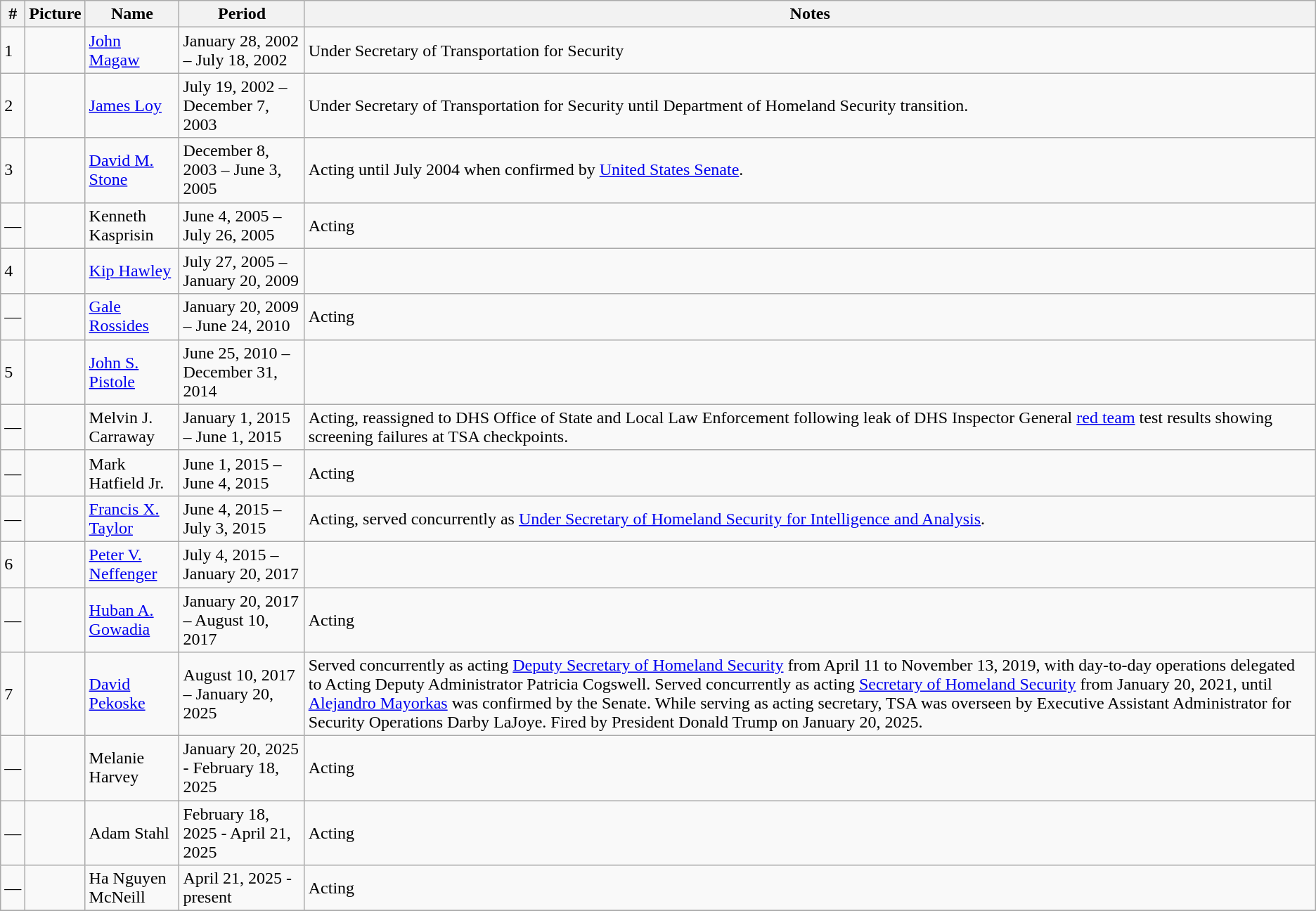<table class="wikitable">
<tr>
<th>#</th>
<th>Picture</th>
<th>Name</th>
<th>Period</th>
<th>Notes</th>
</tr>
<tr>
<td>1</td>
<td></td>
<td><a href='#'>John Magaw</a></td>
<td>January 28, 2002 – July 18, 2002</td>
<td>Under Secretary of Transportation for Security</td>
</tr>
<tr>
<td>2</td>
<td></td>
<td><a href='#'>James Loy</a></td>
<td>July 19, 2002 – December 7, 2003</td>
<td>Under Secretary of Transportation for Security until Department of Homeland Security transition.</td>
</tr>
<tr>
<td>3</td>
<td></td>
<td><a href='#'>David M. Stone</a></td>
<td>December 8, 2003 – June 3, 2005</td>
<td>Acting until July 2004 when confirmed by <a href='#'>United States Senate</a>.</td>
</tr>
<tr>
<td>—</td>
<td></td>
<td>Kenneth Kasprisin</td>
<td>June 4, 2005 – July 26, 2005</td>
<td>Acting</td>
</tr>
<tr>
<td>4</td>
<td></td>
<td><a href='#'>Kip Hawley</a></td>
<td>July 27, 2005 – January 20, 2009</td>
<td></td>
</tr>
<tr>
<td>—</td>
<td></td>
<td><a href='#'>Gale Rossides</a></td>
<td>January 20, 2009 – June 24, 2010</td>
<td>Acting</td>
</tr>
<tr>
<td>5</td>
<td></td>
<td><a href='#'>John S. Pistole</a></td>
<td>June 25, 2010 – December 31, 2014</td>
<td></td>
</tr>
<tr>
<td>—</td>
<td></td>
<td>Melvin J. Carraway</td>
<td>January 1, 2015 – June 1, 2015</td>
<td>Acting, reassigned to DHS Office of State and Local Law Enforcement following leak of DHS Inspector General <a href='#'>red team</a> test results showing screening failures at TSA checkpoints.</td>
</tr>
<tr>
<td>—</td>
<td></td>
<td>Mark Hatfield Jr.</td>
<td>June 1, 2015 – June 4, 2015</td>
<td>Acting</td>
</tr>
<tr>
<td>—</td>
<td></td>
<td><a href='#'>Francis X. Taylor</a></td>
<td>June 4, 2015 – July 3, 2015</td>
<td>Acting, served concurrently as <a href='#'>Under Secretary of Homeland Security for Intelligence and Analysis</a>.</td>
</tr>
<tr>
<td>6</td>
<td></td>
<td><a href='#'>Peter V. Neffenger</a></td>
<td>July 4, 2015 – January 20, 2017</td>
<td></td>
</tr>
<tr>
<td>—</td>
<td></td>
<td><a href='#'>Huban A. Gowadia</a></td>
<td>January 20, 2017 – August 10, 2017</td>
<td>Acting</td>
</tr>
<tr>
<td>7</td>
<td></td>
<td><a href='#'>David Pekoske</a></td>
<td>August 10, 2017 – January 20, 2025</td>
<td>Served concurrently as acting <a href='#'>Deputy Secretary of Homeland Security</a> from April 11 to November 13, 2019, with day-to-day operations delegated to Acting Deputy Administrator Patricia Cogswell. Served concurrently as acting <a href='#'>Secretary of Homeland Security</a> from January 20, 2021, until <a href='#'>Alejandro Mayorkas</a> was confirmed by the Senate. While serving as acting secretary, TSA was overseen by Executive Assistant Administrator for Security Operations Darby LaJoye. Fired by President Donald Trump on January 20, 2025.</td>
</tr>
<tr>
<td>—</td>
<td></td>
<td>Melanie Harvey</td>
<td>January 20, 2025 - February 18, 2025</td>
<td>Acting</td>
</tr>
<tr>
<td>—</td>
<td></td>
<td>Adam Stahl</td>
<td>February 18, 2025 - April 21, 2025</td>
<td>Acting</td>
</tr>
<tr>
<td>—</td>
<td></td>
<td>Ha Nguyen McNeill</td>
<td>April 21, 2025 - present</td>
<td>Acting</td>
</tr>
<tr>
</tr>
</table>
